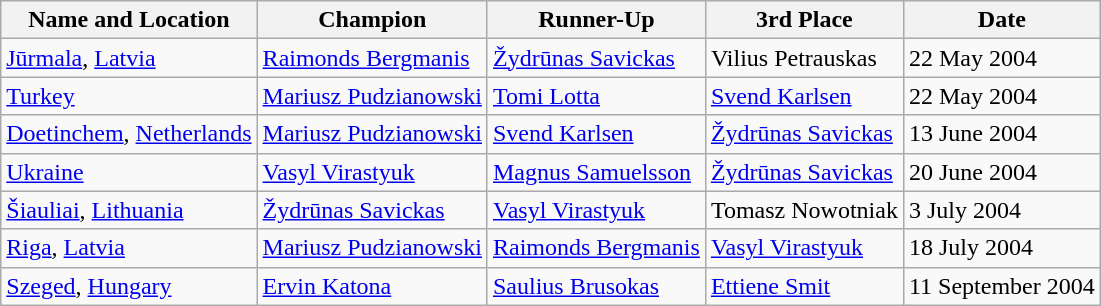<table class="wikitable" style="display: inline-table">
<tr>
<th>Name and Location</th>
<th>Champion</th>
<th>Runner-Up</th>
<th>3rd Place</th>
<th>Date</th>
</tr>
<tr>
<td> <a href='#'>Jūrmala</a>, <a href='#'>Latvia</a> <br> </td>
<td> <a href='#'>Raimonds Bergmanis</a></td>
<td> <a href='#'>Žydrūnas Savickas</a></td>
<td> Vilius Petrauskas</td>
<td>22 May 2004</td>
</tr>
<tr>
<td> <a href='#'>Turkey</a> <br> </td>
<td> <a href='#'>Mariusz Pudzianowski</a></td>
<td> <a href='#'>Tomi Lotta</a></td>
<td> <a href='#'>Svend Karlsen</a></td>
<td>22 May 2004</td>
</tr>
<tr>
<td> <a href='#'>Doetinchem</a>, <a href='#'>Netherlands</a> <br> </td>
<td> <a href='#'>Mariusz Pudzianowski</a></td>
<td> <a href='#'>Svend Karlsen</a></td>
<td> <a href='#'>Žydrūnas Savickas</a></td>
<td>13 June 2004</td>
</tr>
<tr>
<td> <a href='#'>Ukraine</a> <br> </td>
<td> <a href='#'>Vasyl Virastyuk</a></td>
<td> <a href='#'>Magnus Samuelsson</a></td>
<td> <a href='#'>Žydrūnas Savickas</a></td>
<td>20 June 2004</td>
</tr>
<tr>
<td> <a href='#'>Šiauliai</a>, <a href='#'>Lithuania</a> <br> </td>
<td> <a href='#'>Žydrūnas Savickas</a></td>
<td> <a href='#'>Vasyl Virastyuk</a></td>
<td> Tomasz Nowotniak</td>
<td>3 July 2004</td>
</tr>
<tr>
<td> <a href='#'>Riga</a>, <a href='#'>Latvia</a> <br> </td>
<td> <a href='#'>Mariusz Pudzianowski</a></td>
<td> <a href='#'>Raimonds Bergmanis</a></td>
<td> <a href='#'>Vasyl Virastyuk</a></td>
<td>18 July 2004</td>
</tr>
<tr>
<td> <a href='#'>Szeged</a>, <a href='#'>Hungary</a> <br> </td>
<td> <a href='#'>Ervin Katona</a></td>
<td> <a href='#'>Saulius Brusokas</a></td>
<td> <a href='#'>Ettiene Smit</a></td>
<td>11 September 2004</td>
</tr>
</table>
